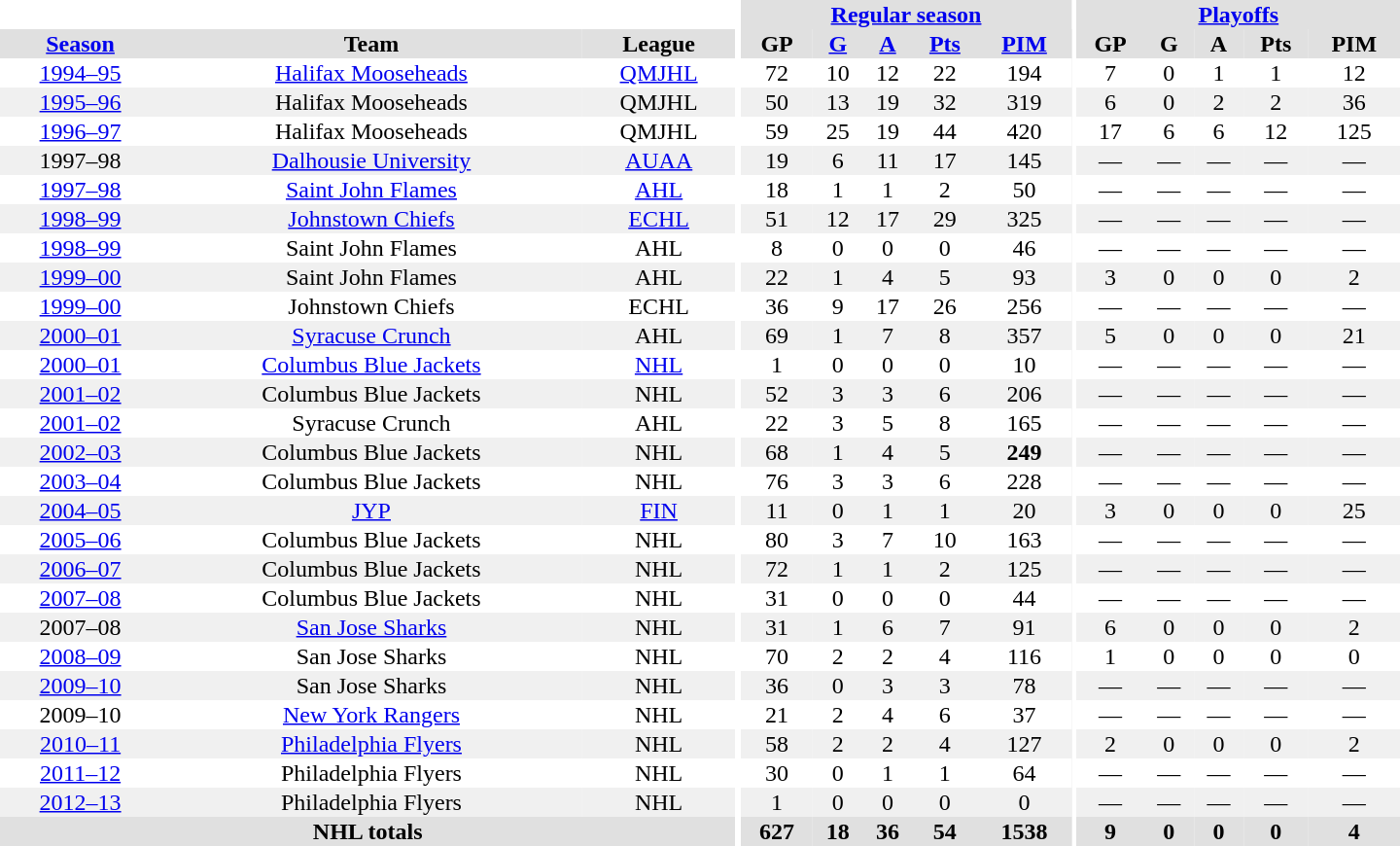<table border="0" cellpadding="1" cellspacing="0" style="text-align:center; width:60em">
<tr bgcolor="#e0e0e0">
<th colspan="3" bgcolor="#ffffff"></th>
<th rowspan="100" bgcolor="#ffffff"></th>
<th colspan="5"><a href='#'>Regular season</a></th>
<th rowspan="100" bgcolor="#ffffff"></th>
<th colspan="5"><a href='#'>Playoffs</a></th>
</tr>
<tr bgcolor="#e0e0e0">
<th><a href='#'>Season</a></th>
<th>Team</th>
<th>League</th>
<th>GP</th>
<th><a href='#'>G</a></th>
<th><a href='#'>A</a></th>
<th><a href='#'>Pts</a></th>
<th><a href='#'>PIM</a></th>
<th>GP</th>
<th>G</th>
<th>A</th>
<th>Pts</th>
<th>PIM</th>
</tr>
<tr>
<td><a href='#'>1994–95</a></td>
<td><a href='#'>Halifax Mooseheads</a></td>
<td><a href='#'>QMJHL</a></td>
<td>72</td>
<td>10</td>
<td>12</td>
<td>22</td>
<td>194</td>
<td>7</td>
<td>0</td>
<td>1</td>
<td>1</td>
<td>12</td>
</tr>
<tr bgcolor="#f0f0f0">
<td><a href='#'>1995–96</a></td>
<td>Halifax Mooseheads</td>
<td>QMJHL</td>
<td>50</td>
<td>13</td>
<td>19</td>
<td>32</td>
<td>319</td>
<td>6</td>
<td>0</td>
<td>2</td>
<td>2</td>
<td>36</td>
</tr>
<tr>
<td><a href='#'>1996–97</a></td>
<td>Halifax Mooseheads</td>
<td>QMJHL</td>
<td>59</td>
<td>25</td>
<td>19</td>
<td>44</td>
<td>420</td>
<td>17</td>
<td>6</td>
<td>6</td>
<td>12</td>
<td>125</td>
</tr>
<tr bgcolor="#f0f0f0">
<td>1997–98</td>
<td><a href='#'>Dalhousie University</a></td>
<td><a href='#'>AUAA</a></td>
<td>19</td>
<td>6</td>
<td>11</td>
<td>17</td>
<td>145</td>
<td>—</td>
<td>—</td>
<td>—</td>
<td>—</td>
<td>—</td>
</tr>
<tr>
<td><a href='#'>1997–98</a></td>
<td><a href='#'>Saint John Flames</a></td>
<td><a href='#'>AHL</a></td>
<td>18</td>
<td>1</td>
<td>1</td>
<td>2</td>
<td>50</td>
<td>—</td>
<td>—</td>
<td>—</td>
<td>—</td>
<td>—</td>
</tr>
<tr bgcolor="#f0f0f0">
<td><a href='#'>1998–99</a></td>
<td><a href='#'>Johnstown Chiefs</a></td>
<td><a href='#'>ECHL</a></td>
<td>51</td>
<td>12</td>
<td>17</td>
<td>29</td>
<td>325</td>
<td>—</td>
<td>—</td>
<td>—</td>
<td>—</td>
<td>—</td>
</tr>
<tr>
<td><a href='#'>1998–99</a></td>
<td>Saint John Flames</td>
<td>AHL</td>
<td>8</td>
<td>0</td>
<td>0</td>
<td>0</td>
<td>46</td>
<td>—</td>
<td>—</td>
<td>—</td>
<td>—</td>
<td>—</td>
</tr>
<tr bgcolor="#f0f0f0">
<td><a href='#'>1999–00</a></td>
<td>Saint John Flames</td>
<td>AHL</td>
<td>22</td>
<td>1</td>
<td>4</td>
<td>5</td>
<td>93</td>
<td>3</td>
<td>0</td>
<td>0</td>
<td>0</td>
<td>2</td>
</tr>
<tr>
<td><a href='#'>1999–00</a></td>
<td>Johnstown Chiefs</td>
<td>ECHL</td>
<td>36</td>
<td>9</td>
<td>17</td>
<td>26</td>
<td>256</td>
<td>—</td>
<td>—</td>
<td>—</td>
<td>—</td>
<td>—</td>
</tr>
<tr bgcolor="#f0f0f0">
<td><a href='#'>2000–01</a></td>
<td><a href='#'>Syracuse Crunch</a></td>
<td>AHL</td>
<td>69</td>
<td>1</td>
<td>7</td>
<td>8</td>
<td>357</td>
<td>5</td>
<td>0</td>
<td>0</td>
<td>0</td>
<td>21</td>
</tr>
<tr>
<td><a href='#'>2000–01</a></td>
<td><a href='#'>Columbus Blue Jackets</a></td>
<td><a href='#'>NHL</a></td>
<td>1</td>
<td>0</td>
<td>0</td>
<td>0</td>
<td>10</td>
<td>—</td>
<td>—</td>
<td>—</td>
<td>—</td>
<td>—</td>
</tr>
<tr bgcolor="#f0f0f0">
<td><a href='#'>2001–02</a></td>
<td>Columbus Blue Jackets</td>
<td>NHL</td>
<td>52</td>
<td>3</td>
<td>3</td>
<td>6</td>
<td>206</td>
<td>—</td>
<td>—</td>
<td>—</td>
<td>—</td>
<td>—</td>
</tr>
<tr>
<td><a href='#'>2001–02</a></td>
<td>Syracuse Crunch</td>
<td>AHL</td>
<td>22</td>
<td>3</td>
<td>5</td>
<td>8</td>
<td>165</td>
<td>—</td>
<td>—</td>
<td>—</td>
<td>—</td>
<td>—</td>
</tr>
<tr bgcolor="#f0f0f0">
<td><a href='#'>2002–03</a></td>
<td>Columbus Blue Jackets</td>
<td>NHL</td>
<td>68</td>
<td>1</td>
<td>4</td>
<td>5</td>
<td><strong>249</strong></td>
<td>—</td>
<td>—</td>
<td>—</td>
<td>—</td>
<td>—</td>
</tr>
<tr>
<td><a href='#'>2003–04</a></td>
<td>Columbus Blue Jackets</td>
<td>NHL</td>
<td>76</td>
<td>3</td>
<td>3</td>
<td>6</td>
<td>228</td>
<td>—</td>
<td>—</td>
<td>—</td>
<td>—</td>
<td>—</td>
</tr>
<tr bgcolor="#f0f0f0">
<td><a href='#'>2004–05</a></td>
<td><a href='#'>JYP</a></td>
<td><a href='#'>FIN</a></td>
<td>11</td>
<td>0</td>
<td>1</td>
<td>1</td>
<td>20</td>
<td>3</td>
<td>0</td>
<td>0</td>
<td>0</td>
<td>25</td>
</tr>
<tr>
<td><a href='#'>2005–06</a></td>
<td>Columbus Blue Jackets</td>
<td>NHL</td>
<td>80</td>
<td>3</td>
<td>7</td>
<td>10</td>
<td>163</td>
<td>—</td>
<td>—</td>
<td>—</td>
<td>—</td>
<td>—</td>
</tr>
<tr bgcolor="#f0f0f0">
<td><a href='#'>2006–07</a></td>
<td>Columbus Blue Jackets</td>
<td>NHL</td>
<td>72</td>
<td>1</td>
<td>1</td>
<td>2</td>
<td>125</td>
<td>—</td>
<td>—</td>
<td>—</td>
<td>—</td>
<td>—</td>
</tr>
<tr>
<td><a href='#'>2007–08</a></td>
<td>Columbus Blue Jackets</td>
<td>NHL</td>
<td>31</td>
<td>0</td>
<td>0</td>
<td>0</td>
<td>44</td>
<td>—</td>
<td>—</td>
<td>—</td>
<td>—</td>
<td>—</td>
</tr>
<tr bgcolor="#f0f0f0">
<td>2007–08</td>
<td><a href='#'>San Jose Sharks</a></td>
<td>NHL</td>
<td>31</td>
<td>1</td>
<td>6</td>
<td>7</td>
<td>91</td>
<td>6</td>
<td>0</td>
<td>0</td>
<td>0</td>
<td>2</td>
</tr>
<tr>
<td><a href='#'>2008–09</a></td>
<td>San Jose Sharks</td>
<td>NHL</td>
<td>70</td>
<td>2</td>
<td>2</td>
<td>4</td>
<td>116</td>
<td>1</td>
<td>0</td>
<td>0</td>
<td>0</td>
<td>0</td>
</tr>
<tr bgcolor="#f0f0f0">
<td><a href='#'>2009–10</a></td>
<td>San Jose Sharks</td>
<td>NHL</td>
<td>36</td>
<td>0</td>
<td>3</td>
<td>3</td>
<td>78</td>
<td>—</td>
<td>—</td>
<td>—</td>
<td>—</td>
<td>—</td>
</tr>
<tr>
<td>2009–10</td>
<td><a href='#'>New York Rangers</a></td>
<td>NHL</td>
<td>21</td>
<td>2</td>
<td>4</td>
<td>6</td>
<td>37</td>
<td>—</td>
<td>—</td>
<td>—</td>
<td>—</td>
<td>—</td>
</tr>
<tr bgcolor="#f0f0f0">
<td><a href='#'>2010–11</a></td>
<td><a href='#'>Philadelphia Flyers</a></td>
<td>NHL</td>
<td>58</td>
<td>2</td>
<td>2</td>
<td>4</td>
<td>127</td>
<td>2</td>
<td>0</td>
<td>0</td>
<td>0</td>
<td>2</td>
</tr>
<tr>
<td><a href='#'>2011–12</a></td>
<td>Philadelphia Flyers</td>
<td>NHL</td>
<td>30</td>
<td>0</td>
<td>1</td>
<td>1</td>
<td>64</td>
<td>—</td>
<td>—</td>
<td>—</td>
<td>—</td>
<td>—</td>
</tr>
<tr bgcolor="#f0f0f0">
<td><a href='#'>2012–13</a></td>
<td>Philadelphia Flyers</td>
<td>NHL</td>
<td>1</td>
<td>0</td>
<td>0</td>
<td>0</td>
<td>0</td>
<td>—</td>
<td>—</td>
<td>—</td>
<td>—</td>
<td>—</td>
</tr>
<tr bgcolor="#e0e0e0">
<th colspan="3">NHL totals</th>
<th>627</th>
<th>18</th>
<th>36</th>
<th>54</th>
<th>1538</th>
<th>9</th>
<th>0</th>
<th>0</th>
<th>0</th>
<th>4</th>
</tr>
</table>
